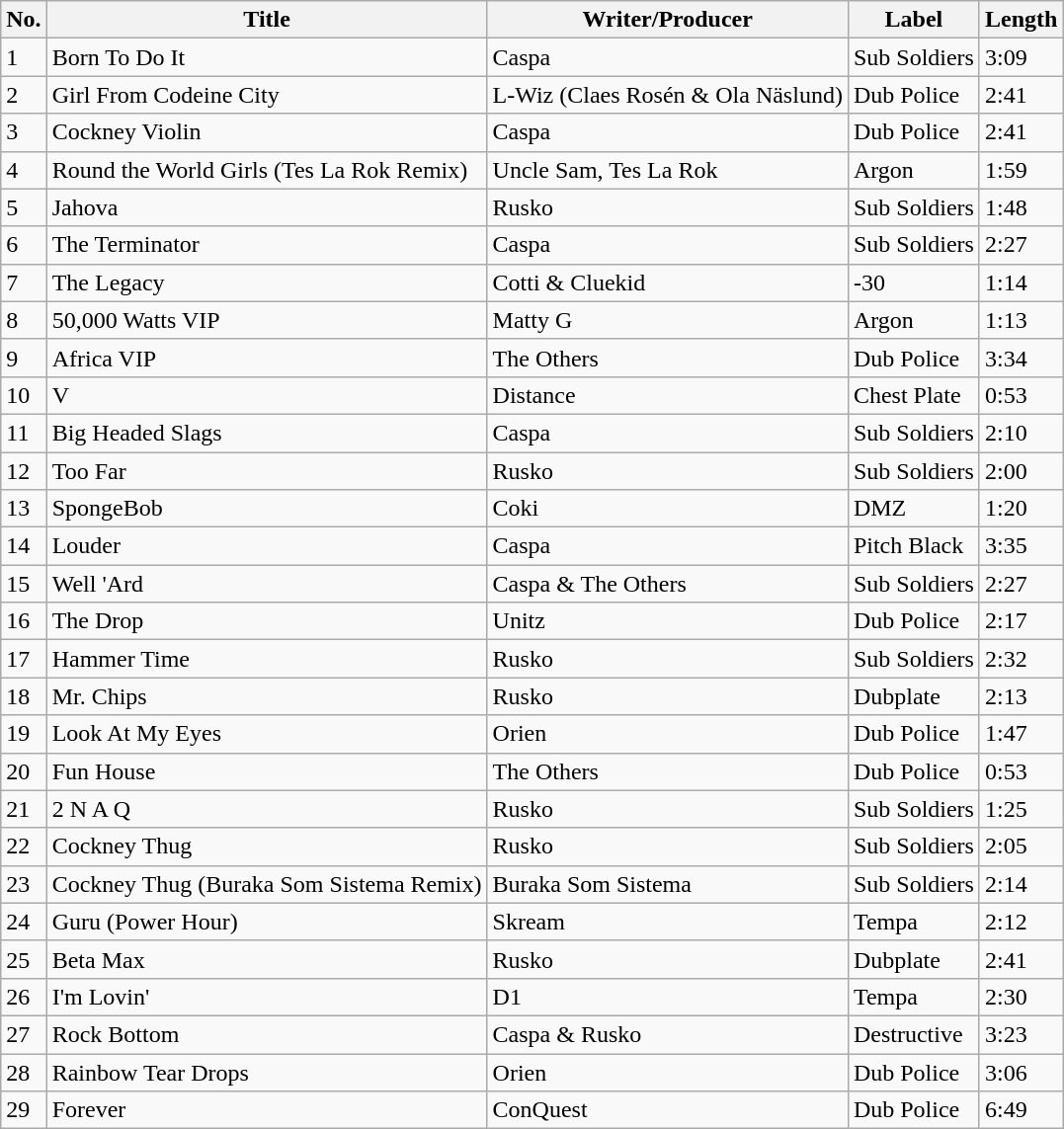<table class="wikitable">
<tr>
<th>No.</th>
<th>Title</th>
<th>Writer/Producer</th>
<th>Label</th>
<th>Length</th>
</tr>
<tr>
<td>1</td>
<td>Born To Do It</td>
<td>Caspa</td>
<td>Sub Soldiers</td>
<td>3:09</td>
</tr>
<tr>
<td>2</td>
<td>Girl From Codeine City</td>
<td>L-Wiz (Claes Rosén & Ola Näslund)</td>
<td>Dub Police</td>
<td>2:41</td>
</tr>
<tr>
<td>3</td>
<td>Cockney Violin</td>
<td>Caspa</td>
<td>Dub Police</td>
<td>2:41</td>
</tr>
<tr>
<td>4</td>
<td>Round the World Girls (Tes La Rok Remix)</td>
<td>Uncle Sam, Tes La Rok</td>
<td>Argon</td>
<td>1:59</td>
</tr>
<tr>
<td>5</td>
<td>Jahova</td>
<td>Rusko</td>
<td>Sub Soldiers</td>
<td>1:48</td>
</tr>
<tr>
<td>6</td>
<td>The Terminator</td>
<td>Caspa</td>
<td>Sub Soldiers</td>
<td>2:27</td>
</tr>
<tr>
<td>7</td>
<td>The Legacy</td>
<td>Cotti & Cluekid</td>
<td>-30</td>
<td>1:14</td>
</tr>
<tr>
<td>8</td>
<td>50,000 Watts VIP</td>
<td>Matty G</td>
<td>Argon</td>
<td>1:13</td>
</tr>
<tr>
<td>9</td>
<td>Africa VIP</td>
<td>The Others</td>
<td>Dub Police</td>
<td>3:34</td>
</tr>
<tr>
<td>10</td>
<td>V</td>
<td>Distance</td>
<td>Chest Plate</td>
<td>0:53</td>
</tr>
<tr>
<td>11</td>
<td>Big Headed Slags</td>
<td>Caspa</td>
<td>Sub Soldiers</td>
<td>2:10</td>
</tr>
<tr>
<td>12</td>
<td>Too Far</td>
<td>Rusko</td>
<td>Sub Soldiers</td>
<td>2:00</td>
</tr>
<tr>
<td>13</td>
<td>SpongeBob</td>
<td>Coki</td>
<td>DMZ</td>
<td>1:20</td>
</tr>
<tr>
<td>14</td>
<td>Louder</td>
<td>Caspa</td>
<td>Pitch Black</td>
<td>3:35</td>
</tr>
<tr>
<td>15</td>
<td>Well 'Ard</td>
<td>Caspa & The Others</td>
<td>Sub Soldiers</td>
<td>2:27</td>
</tr>
<tr>
<td>16</td>
<td>The Drop</td>
<td>Unitz</td>
<td>Dub Police</td>
<td>2:17</td>
</tr>
<tr>
<td>17</td>
<td>Hammer Time</td>
<td>Rusko</td>
<td>Sub Soldiers</td>
<td>2:32</td>
</tr>
<tr>
<td>18</td>
<td>Mr. Chips</td>
<td>Rusko</td>
<td>Dubplate</td>
<td>2:13</td>
</tr>
<tr>
<td>19</td>
<td>Look At My Eyes</td>
<td>Orien</td>
<td>Dub Police</td>
<td>1:47</td>
</tr>
<tr>
<td>20</td>
<td>Fun House</td>
<td>The Others</td>
<td>Dub Police</td>
<td>0:53</td>
</tr>
<tr>
<td>21</td>
<td>2 N A Q</td>
<td>Rusko</td>
<td>Sub Soldiers</td>
<td>1:25</td>
</tr>
<tr>
<td>22</td>
<td>Cockney Thug</td>
<td>Rusko</td>
<td>Sub Soldiers</td>
<td>2:05</td>
</tr>
<tr>
<td>23</td>
<td>Cockney Thug (Buraka Som Sistema Remix)</td>
<td>Buraka Som Sistema</td>
<td>Sub Soldiers</td>
<td>2:14</td>
</tr>
<tr>
<td>24</td>
<td>Guru (Power Hour)</td>
<td>Skream</td>
<td>Tempa</td>
<td>2:12</td>
</tr>
<tr>
<td>25</td>
<td>Beta Max</td>
<td>Rusko</td>
<td>Dubplate</td>
<td>2:41</td>
</tr>
<tr>
<td>26</td>
<td>I'm Lovin'</td>
<td>D1</td>
<td>Tempa</td>
<td>2:30</td>
</tr>
<tr>
<td>27</td>
<td>Rock Bottom</td>
<td>Caspa & Rusko</td>
<td>Destructive</td>
<td>3:23</td>
</tr>
<tr>
<td>28</td>
<td>Rainbow Tear Drops</td>
<td>Orien</td>
<td>Dub Police</td>
<td>3:06</td>
</tr>
<tr>
<td>29</td>
<td>Forever</td>
<td>ConQuest</td>
<td>Dub Police</td>
<td>6:49</td>
</tr>
</table>
